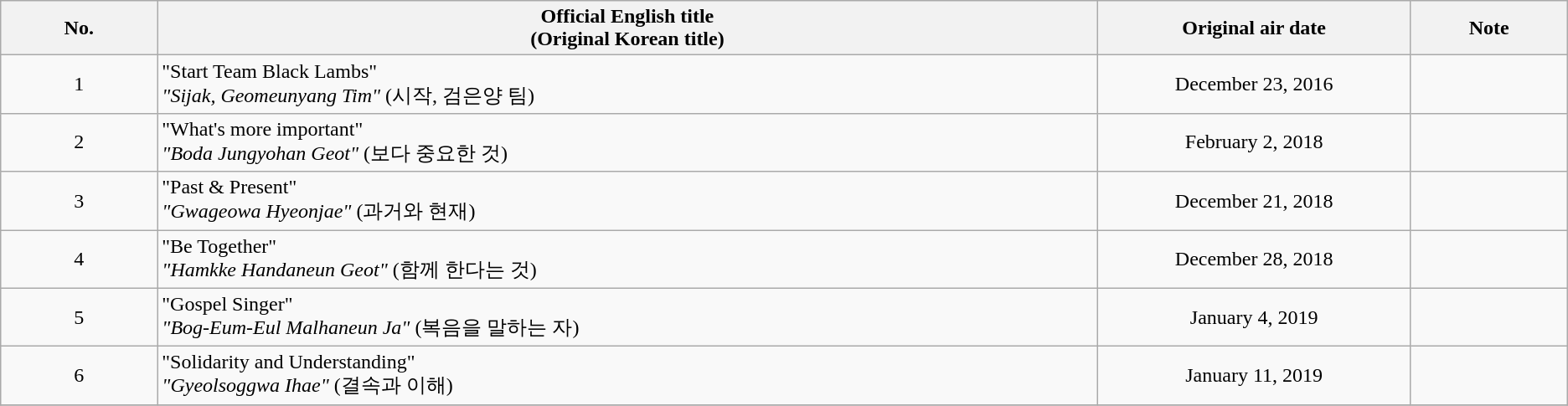<table class="wikitable" style="text-align:center">
<tr>
<th style="width:5%">No.</th>
<th style="width:30%">Official English title<br>(Original Korean title)</th>
<th style="width:10%">Original air date</th>
<th style="width:5%">Note</th>
</tr>
<tr>
<td>1</td>
<td align="left">"Start Team Black Lambs"<br><em>"Sijak, Geomeunyang Tim"</em> (시작, 검은양 팀)</td>
<td>December 23, 2016</td>
<td></td>
</tr>
<tr>
<td>2</td>
<td align="left">"What's more important"<br><em>"Boda Jungyohan Geot"</em> (보다 중요한 것)</td>
<td>February 2, 2018</td>
<td></td>
</tr>
<tr>
<td>3</td>
<td align="left">"Past & Present"<br><em>"Gwageowa Hyeonjae"</em> (과거와 현재)</td>
<td>December 21, 2018</td>
<td></td>
</tr>
<tr>
<td>4</td>
<td align="left">"Be Together"<br><em>"Hamkke Handaneun Geot"</em> (함께 한다는 것)</td>
<td>December 28, 2018</td>
<td></td>
</tr>
<tr>
<td>5</td>
<td align="left">"Gospel Singer"<br><em>"Bog-Eum-Eul Malhaneun Ja"</em> (복음을 말하는 자)</td>
<td>January 4, 2019</td>
<td></td>
</tr>
<tr>
<td>6</td>
<td align="left">"Solidarity and Understanding"<br><em>"Gyeolsoggwa Ihae"</em> (결속과 이해)</td>
<td>January 11, 2019</td>
<td></td>
</tr>
<tr>
</tr>
</table>
